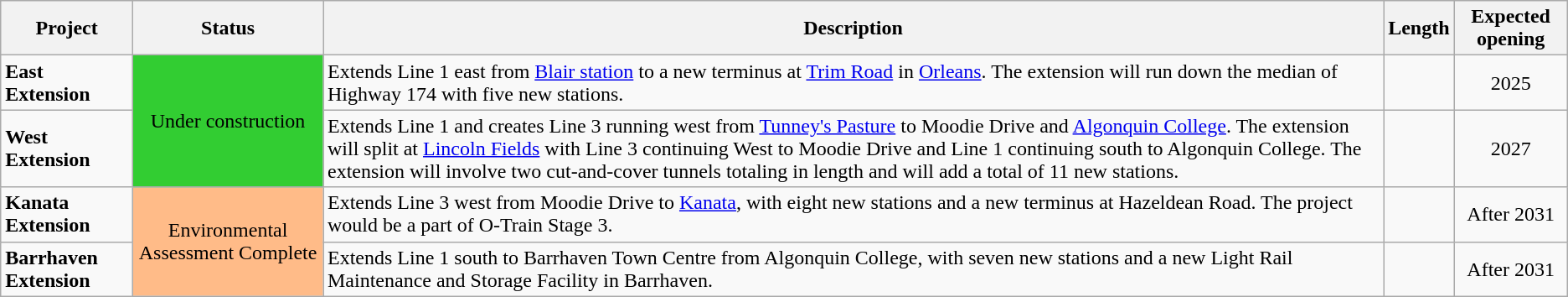<table class="wikitable sortable">
<tr>
<th>Project</th>
<th>Status</th>
<th class="unsortable">Description</th>
<th>Length</th>
<th>Expected opening</th>
</tr>
<tr>
<td><strong>East Extension</strong></td>
<td rowspan="2" style="text-align:center; background:#32CD32;">Under construction</td>
<td>Extends Line 1 east from <a href='#'>Blair station</a> to a new terminus at <a href='#'>Trim Road</a> in <a href='#'>Orleans</a>. The extension will run down the median of Highway 174 with five new stations.</td>
<td style="text-align:center"></td>
<td style="text-align:center">2025</td>
</tr>
<tr>
<td><strong>West Extension</strong></td>
<td>Extends Line 1 and creates Line 3 running west from <a href='#'>Tunney's Pasture</a> to Moodie Drive and <a href='#'>Algonquin College</a>. The extension will split at <a href='#'>Lincoln Fields</a> with Line 3 continuing West to Moodie Drive and Line 1 continuing south to Algonquin College. The extension will involve two cut-and-cover tunnels totaling  in length and will add a total of 11 new stations.</td>
<td style="text-align:center"></td>
<td style="text-align:center">2027</td>
</tr>
<tr>
<td><strong>Kanata Extension</strong></td>
<td rowspan="2" style="text-align:center; background:#fb8;">Environmental Assessment Complete</td>
<td>Extends Line 3 west from Moodie Drive to <a href='#'>Kanata</a>, with eight new stations and a new terminus at Hazeldean Road. The project would be a part of O-Train Stage 3.</td>
<td style="text-align:center"></td>
<td style="text-align:center">After 2031</td>
</tr>
<tr>
<td><strong>Barrhaven Extension</strong></td>
<td>Extends Line 1 south to Barrhaven Town Centre from Algonquin College, with seven new stations and a new Light Rail Maintenance and Storage Facility in Barrhaven.</td>
<td style="text-align:center"></td>
<td style="text-align:center">After 2031</td>
</tr>
</table>
